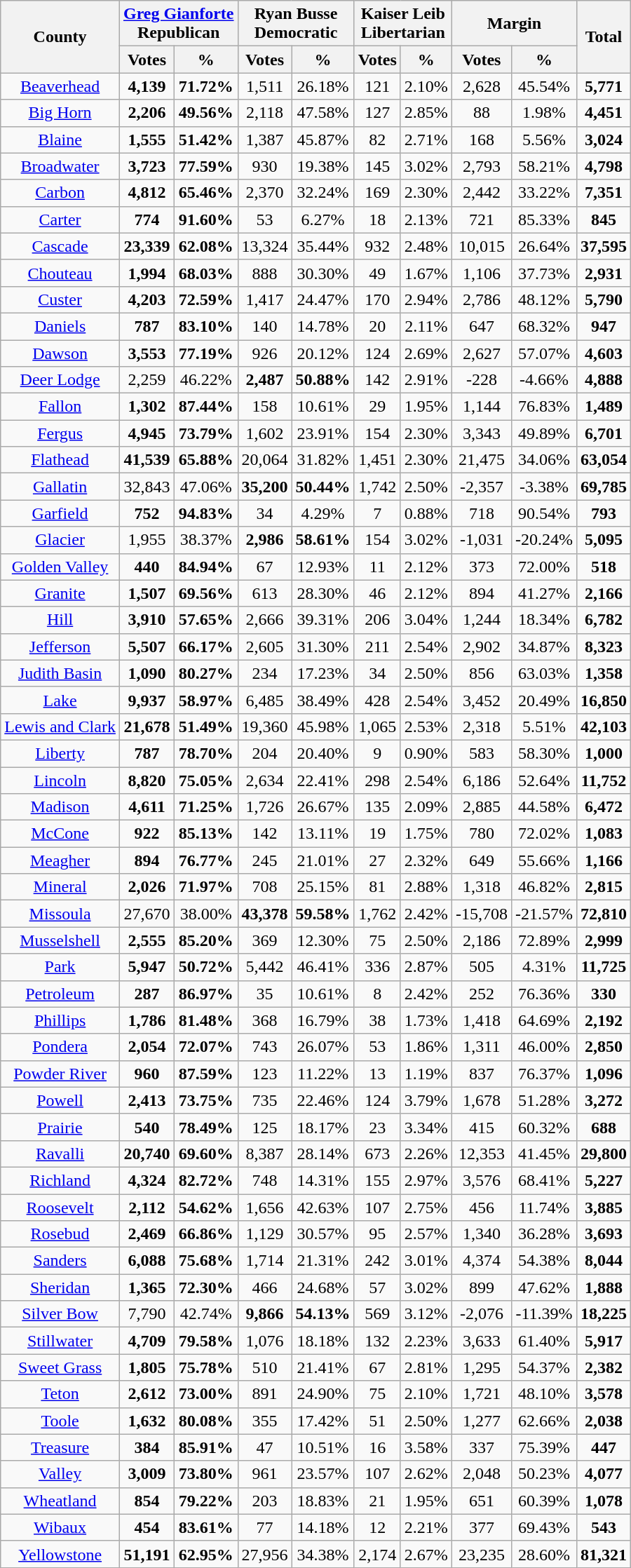<table class="wikitable sortable" style="text-align:center">
<tr>
<th style="text-align:center;" rowspan="2">County</th>
<th style="text-align:center;" colspan="2"><a href='#'>Greg Gianforte</a><br>Republican</th>
<th style="text-align:center;" colspan="2">Ryan Busse<br>Democratic</th>
<th style="text-align:center;" colspan="2">Kaiser Leib<br>Libertarian</th>
<th style="text-align:center;" colspan="2">Margin</th>
<th style="text-align:center;" rowspan="2" data-sort-type="number">Total</th>
</tr>
<tr>
<th style="text-align:center;" data-sort-type="number">Votes</th>
<th style="text-align:center;" data-sort-type="number">%</th>
<th style="text-align:center;" data-sort-type="number">Votes</th>
<th style="text-align:center;" data-sort-type="number">%</th>
<th style="text-align:center;" data-sort-type="number">Votes</th>
<th style="text-align:center;" data-sort-type="number">%</th>
<th style="text-align:center;" data-sort-type="number">Votes</th>
<th style="text-align:center;" data-sort-type="number">%</th>
</tr>
<tr style="text-align:center;">
<td><a href='#'>Beaverhead</a></td>
<td><strong>4,139</strong></td>
<td><strong>71.72%</strong></td>
<td>1,511</td>
<td>26.18%</td>
<td>121</td>
<td>2.10%</td>
<td>2,628</td>
<td>45.54%</td>
<td><strong>5,771</strong></td>
</tr>
<tr style="text-align:center;">
<td><a href='#'>Big Horn</a></td>
<td><strong>2,206</strong></td>
<td><strong>49.56%</strong></td>
<td>2,118</td>
<td>47.58%</td>
<td>127</td>
<td>2.85%</td>
<td>88</td>
<td>1.98%</td>
<td><strong>4,451</strong></td>
</tr>
<tr style="text-align:center;">
<td><a href='#'>Blaine</a></td>
<td><strong>1,555</strong></td>
<td><strong>51.42%</strong></td>
<td>1,387</td>
<td>45.87%</td>
<td>82</td>
<td>2.71%</td>
<td>168</td>
<td>5.56%</td>
<td><strong>3,024</strong></td>
</tr>
<tr style="text-align:center;">
<td><a href='#'>Broadwater</a></td>
<td><strong>3,723</strong></td>
<td><strong>77.59%</strong></td>
<td>930</td>
<td>19.38%</td>
<td>145</td>
<td>3.02%</td>
<td>2,793</td>
<td>58.21%</td>
<td><strong>4,798</strong></td>
</tr>
<tr style="text-align:center;">
<td><a href='#'>Carbon</a></td>
<td><strong>4,812</strong></td>
<td><strong>65.46%</strong></td>
<td>2,370</td>
<td>32.24%</td>
<td>169</td>
<td>2.30%</td>
<td>2,442</td>
<td>33.22%</td>
<td><strong>7,351</strong></td>
</tr>
<tr style="text-align:center;">
<td><a href='#'>Carter</a></td>
<td><strong>774</strong></td>
<td><strong>91.60%</strong></td>
<td>53</td>
<td>6.27%</td>
<td>18</td>
<td>2.13%</td>
<td>721</td>
<td>85.33%</td>
<td><strong>845</strong></td>
</tr>
<tr style="text-align:center;">
<td><a href='#'>Cascade</a></td>
<td><strong>23,339</strong></td>
<td><strong>62.08%</strong></td>
<td>13,324</td>
<td>35.44%</td>
<td>932</td>
<td>2.48%</td>
<td>10,015</td>
<td>26.64%</td>
<td><strong>37,595</strong></td>
</tr>
<tr style="text-align:center;">
<td><a href='#'>Chouteau</a></td>
<td><strong>1,994</strong></td>
<td><strong>68.03%</strong></td>
<td>888</td>
<td>30.30%</td>
<td>49</td>
<td>1.67%</td>
<td>1,106</td>
<td>37.73%</td>
<td><strong>2,931</strong></td>
</tr>
<tr style="text-align:center;">
<td><a href='#'>Custer</a></td>
<td><strong>4,203</strong></td>
<td><strong>72.59%</strong></td>
<td>1,417</td>
<td>24.47%</td>
<td>170</td>
<td>2.94%</td>
<td>2,786</td>
<td>48.12%</td>
<td><strong>5,790</strong></td>
</tr>
<tr style="text-align:center;">
<td><a href='#'>Daniels</a></td>
<td><strong>787</strong></td>
<td><strong>83.10%</strong></td>
<td>140</td>
<td>14.78%</td>
<td>20</td>
<td>2.11%</td>
<td>647</td>
<td>68.32%</td>
<td><strong>947</strong></td>
</tr>
<tr style="text-align:center;">
<td><a href='#'>Dawson</a></td>
<td><strong>3,553</strong></td>
<td><strong>77.19%</strong></td>
<td>926</td>
<td>20.12%</td>
<td>124</td>
<td>2.69%</td>
<td>2,627</td>
<td>57.07%</td>
<td><strong>4,603</strong></td>
</tr>
<tr style="text-align:center;">
<td><a href='#'>Deer Lodge</a></td>
<td>2,259</td>
<td>46.22%</td>
<td><strong>2,487</strong></td>
<td><strong>50.88%</strong></td>
<td>142</td>
<td>2.91%</td>
<td>-228</td>
<td>-4.66%</td>
<td><strong>4,888</strong></td>
</tr>
<tr style="text-align:center;">
<td><a href='#'>Fallon</a></td>
<td><strong>1,302</strong></td>
<td><strong>87.44%</strong></td>
<td>158</td>
<td>10.61%</td>
<td>29</td>
<td>1.95%</td>
<td>1,144</td>
<td>76.83%</td>
<td><strong>1,489</strong></td>
</tr>
<tr style="text-align:center;">
<td><a href='#'>Fergus</a></td>
<td><strong>4,945</strong></td>
<td><strong>73.79%</strong></td>
<td>1,602</td>
<td>23.91%</td>
<td>154</td>
<td>2.30%</td>
<td>3,343</td>
<td>49.89%</td>
<td><strong>6,701</strong></td>
</tr>
<tr style="text-align:center;">
<td><a href='#'>Flathead</a></td>
<td><strong>41,539</strong></td>
<td><strong>65.88%</strong></td>
<td>20,064</td>
<td>31.82%</td>
<td>1,451</td>
<td>2.30%</td>
<td>21,475</td>
<td>34.06%</td>
<td><strong>63,054</strong></td>
</tr>
<tr style="text-align:center;">
<td><a href='#'>Gallatin</a></td>
<td>32,843</td>
<td>47.06%</td>
<td><strong>35,200</strong></td>
<td><strong>50.44%</strong></td>
<td>1,742</td>
<td>2.50%</td>
<td>-2,357</td>
<td>-3.38%</td>
<td><strong>69,785</strong></td>
</tr>
<tr style="text-align:center;">
<td><a href='#'>Garfield</a></td>
<td><strong>752</strong></td>
<td><strong>94.83%</strong></td>
<td>34</td>
<td>4.29%</td>
<td>7</td>
<td>0.88%</td>
<td>718</td>
<td>90.54%</td>
<td><strong>793</strong></td>
</tr>
<tr style="text-align:center;">
<td><a href='#'>Glacier</a></td>
<td>1,955</td>
<td>38.37%</td>
<td><strong>2,986</strong></td>
<td><strong>58.61%</strong></td>
<td>154</td>
<td>3.02%</td>
<td>-1,031</td>
<td>-20.24%</td>
<td><strong>5,095</strong></td>
</tr>
<tr style="text-align:center;">
<td><a href='#'>Golden Valley</a></td>
<td><strong>440</strong></td>
<td><strong>84.94%</strong></td>
<td>67</td>
<td>12.93%</td>
<td>11</td>
<td>2.12%</td>
<td>373</td>
<td>72.00%</td>
<td><strong>518</strong></td>
</tr>
<tr style="text-align:center;">
<td><a href='#'>Granite</a></td>
<td><strong>1,507</strong></td>
<td><strong>69.56%</strong></td>
<td>613</td>
<td>28.30%</td>
<td>46</td>
<td>2.12%</td>
<td>894</td>
<td>41.27%</td>
<td><strong>2,166</strong></td>
</tr>
<tr style="text-align:center;">
<td><a href='#'>Hill</a></td>
<td><strong>3,910</strong></td>
<td><strong>57.65%</strong></td>
<td>2,666</td>
<td>39.31%</td>
<td>206</td>
<td>3.04%</td>
<td>1,244</td>
<td>18.34%</td>
<td><strong>6,782</strong></td>
</tr>
<tr style="text-align:center;">
<td><a href='#'>Jefferson</a></td>
<td><strong>5,507</strong></td>
<td><strong>66.17%</strong></td>
<td>2,605</td>
<td>31.30%</td>
<td>211</td>
<td>2.54%</td>
<td>2,902</td>
<td>34.87%</td>
<td><strong>8,323</strong></td>
</tr>
<tr style="text-align:center;">
<td><a href='#'>Judith Basin</a></td>
<td><strong>1,090</strong></td>
<td><strong>80.27%</strong></td>
<td>234</td>
<td>17.23%</td>
<td>34</td>
<td>2.50%</td>
<td>856</td>
<td>63.03%</td>
<td><strong>1,358</strong></td>
</tr>
<tr style="text-align:center;">
<td><a href='#'>Lake</a></td>
<td><strong>9,937</strong></td>
<td><strong>58.97%</strong></td>
<td>6,485</td>
<td>38.49%</td>
<td>428</td>
<td>2.54%</td>
<td>3,452</td>
<td>20.49%</td>
<td><strong>16,850</strong></td>
</tr>
<tr style="text-align:center;">
<td><a href='#'>Lewis and Clark</a></td>
<td><strong>21,678</strong></td>
<td><strong>51.49%</strong></td>
<td>19,360</td>
<td>45.98%</td>
<td>1,065</td>
<td>2.53%</td>
<td>2,318</td>
<td>5.51%</td>
<td><strong>42,103</strong></td>
</tr>
<tr style="text-align:center;">
<td><a href='#'>Liberty</a></td>
<td><strong>787</strong></td>
<td><strong>78.70%</strong></td>
<td>204</td>
<td>20.40%</td>
<td>9</td>
<td>0.90%</td>
<td>583</td>
<td>58.30%</td>
<td><strong>1,000</strong></td>
</tr>
<tr style="text-align:center;">
<td><a href='#'>Lincoln</a></td>
<td><strong>8,820</strong></td>
<td><strong>75.05%</strong></td>
<td>2,634</td>
<td>22.41%</td>
<td>298</td>
<td>2.54%</td>
<td>6,186</td>
<td>52.64%</td>
<td><strong>11,752</strong></td>
</tr>
<tr style="text-align:center;">
<td><a href='#'>Madison</a></td>
<td><strong>4,611</strong></td>
<td><strong>71.25%</strong></td>
<td>1,726</td>
<td>26.67%</td>
<td>135</td>
<td>2.09%</td>
<td>2,885</td>
<td>44.58%</td>
<td><strong>6,472</strong></td>
</tr>
<tr style="text-align:center;">
<td><a href='#'>McCone</a></td>
<td><strong>922</strong></td>
<td><strong>85.13%</strong></td>
<td>142</td>
<td>13.11%</td>
<td>19</td>
<td>1.75%</td>
<td>780</td>
<td>72.02%</td>
<td><strong>1,083</strong></td>
</tr>
<tr style="text-align:center;">
<td><a href='#'>Meagher</a></td>
<td><strong>894</strong></td>
<td><strong>76.77%</strong></td>
<td>245</td>
<td>21.01%</td>
<td>27</td>
<td>2.32%</td>
<td>649</td>
<td>55.66%</td>
<td><strong>1,166</strong></td>
</tr>
<tr style="text-align:center;">
<td><a href='#'>Mineral</a></td>
<td><strong>2,026</strong></td>
<td><strong>71.97%</strong></td>
<td>708</td>
<td>25.15%</td>
<td>81</td>
<td>2.88%</td>
<td>1,318</td>
<td>46.82%</td>
<td><strong>2,815</strong></td>
</tr>
<tr style="text-align:center;">
<td><a href='#'>Missoula</a></td>
<td>27,670</td>
<td>38.00%</td>
<td><strong>43,378</strong></td>
<td><strong>59.58%</strong></td>
<td>1,762</td>
<td>2.42%</td>
<td>-15,708</td>
<td>-21.57%</td>
<td><strong>72,810</strong></td>
</tr>
<tr style="text-align:center;">
<td><a href='#'>Musselshell</a></td>
<td><strong>2,555</strong></td>
<td><strong>85.20%</strong></td>
<td>369</td>
<td>12.30%</td>
<td>75</td>
<td>2.50%</td>
<td>2,186</td>
<td>72.89%</td>
<td><strong>2,999</strong></td>
</tr>
<tr style="text-align:center;">
<td><a href='#'>Park</a></td>
<td><strong>5,947</strong></td>
<td><strong>50.72%</strong></td>
<td>5,442</td>
<td>46.41%</td>
<td>336</td>
<td>2.87%</td>
<td>505</td>
<td>4.31%</td>
<td><strong>11,725</strong></td>
</tr>
<tr style="text-align:center;">
<td><a href='#'>Petroleum</a></td>
<td><strong>287</strong></td>
<td><strong>86.97%</strong></td>
<td>35</td>
<td>10.61%</td>
<td>8</td>
<td>2.42%</td>
<td>252</td>
<td>76.36%</td>
<td><strong>330</strong></td>
</tr>
<tr style="text-align:center;">
<td><a href='#'>Phillips</a></td>
<td><strong>1,786</strong></td>
<td><strong>81.48%</strong></td>
<td>368</td>
<td>16.79%</td>
<td>38</td>
<td>1.73%</td>
<td>1,418</td>
<td>64.69%</td>
<td><strong>2,192</strong></td>
</tr>
<tr style="text-align:center;">
<td><a href='#'>Pondera</a></td>
<td><strong>2,054</strong></td>
<td><strong>72.07%</strong></td>
<td>743</td>
<td>26.07%</td>
<td>53</td>
<td>1.86%</td>
<td>1,311</td>
<td>46.00%</td>
<td><strong>2,850</strong></td>
</tr>
<tr style="text-align:center;">
<td><a href='#'>Powder River</a></td>
<td><strong>960</strong></td>
<td><strong>87.59%</strong></td>
<td>123</td>
<td>11.22%</td>
<td>13</td>
<td>1.19%</td>
<td>837</td>
<td>76.37%</td>
<td><strong>1,096</strong></td>
</tr>
<tr style="text-align:center;">
<td><a href='#'>Powell</a></td>
<td><strong>2,413</strong></td>
<td><strong>73.75%</strong></td>
<td>735</td>
<td>22.46%</td>
<td>124</td>
<td>3.79%</td>
<td>1,678</td>
<td>51.28%</td>
<td><strong>3,272</strong></td>
</tr>
<tr style="text-align:center;">
<td><a href='#'>Prairie</a></td>
<td><strong>540</strong></td>
<td><strong>78.49%</strong></td>
<td>125</td>
<td>18.17%</td>
<td>23</td>
<td>3.34%</td>
<td>415</td>
<td>60.32%</td>
<td><strong>688</strong></td>
</tr>
<tr style="text-align:center;">
<td><a href='#'>Ravalli</a></td>
<td><strong>20,740</strong></td>
<td><strong>69.60%</strong></td>
<td>8,387</td>
<td>28.14%</td>
<td>673</td>
<td>2.26%</td>
<td>12,353</td>
<td>41.45%</td>
<td><strong>29,800</strong></td>
</tr>
<tr style="text-align:center;">
<td><a href='#'>Richland</a></td>
<td><strong>4,324</strong></td>
<td><strong>82.72%</strong></td>
<td>748</td>
<td>14.31%</td>
<td>155</td>
<td>2.97%</td>
<td>3,576</td>
<td>68.41%</td>
<td><strong>5,227</strong></td>
</tr>
<tr style="text-align:center;">
<td><a href='#'>Roosevelt</a></td>
<td><strong>2,112</strong></td>
<td><strong>54.62%</strong></td>
<td>1,656</td>
<td>42.63%</td>
<td>107</td>
<td>2.75%</td>
<td>456</td>
<td>11.74%</td>
<td><strong>3,885</strong></td>
</tr>
<tr style="text-align:center;">
<td><a href='#'>Rosebud</a></td>
<td><strong>2,469</strong></td>
<td><strong>66.86%</strong></td>
<td>1,129</td>
<td>30.57%</td>
<td>95</td>
<td>2.57%</td>
<td>1,340</td>
<td>36.28%</td>
<td><strong>3,693</strong></td>
</tr>
<tr style="text-align:center;">
<td><a href='#'>Sanders</a></td>
<td><strong>6,088</strong></td>
<td><strong>75.68%</strong></td>
<td>1,714</td>
<td>21.31%</td>
<td>242</td>
<td>3.01%</td>
<td>4,374</td>
<td>54.38%</td>
<td><strong>8,044</strong></td>
</tr>
<tr style="text-align:center;">
<td><a href='#'>Sheridan</a></td>
<td><strong>1,365</strong></td>
<td><strong>72.30%</strong></td>
<td>466</td>
<td>24.68%</td>
<td>57</td>
<td>3.02%</td>
<td>899</td>
<td>47.62%</td>
<td><strong>1,888</strong></td>
</tr>
<tr style="text-align:center;">
<td><a href='#'>Silver Bow</a></td>
<td>7,790</td>
<td>42.74%</td>
<td><strong>9,866</strong></td>
<td><strong>54.13%</strong></td>
<td>569</td>
<td>3.12%</td>
<td>-2,076</td>
<td>-11.39%</td>
<td><strong>18,225</strong></td>
</tr>
<tr style="text-align:center;">
<td><a href='#'>Stillwater</a></td>
<td><strong>4,709</strong></td>
<td><strong>79.58%</strong></td>
<td>1,076</td>
<td>18.18%</td>
<td>132</td>
<td>2.23%</td>
<td>3,633</td>
<td>61.40%</td>
<td><strong>5,917</strong></td>
</tr>
<tr style="text-align:center;">
<td><a href='#'>Sweet Grass</a></td>
<td><strong>1,805</strong></td>
<td><strong>75.78%</strong></td>
<td>510</td>
<td>21.41%</td>
<td>67</td>
<td>2.81%</td>
<td>1,295</td>
<td>54.37%</td>
<td><strong>2,382</strong></td>
</tr>
<tr style="text-align:center;">
<td><a href='#'>Teton</a></td>
<td><strong>2,612</strong></td>
<td><strong>73.00%</strong></td>
<td>891</td>
<td>24.90%</td>
<td>75</td>
<td>2.10%</td>
<td>1,721</td>
<td>48.10%</td>
<td><strong>3,578</strong></td>
</tr>
<tr style="text-align:center;">
<td><a href='#'>Toole</a></td>
<td><strong>1,632</strong></td>
<td><strong>80.08%</strong></td>
<td>355</td>
<td>17.42%</td>
<td>51</td>
<td>2.50%</td>
<td>1,277</td>
<td>62.66%</td>
<td><strong>2,038</strong></td>
</tr>
<tr style="text-align:center;">
<td><a href='#'>Treasure</a></td>
<td><strong>384</strong></td>
<td><strong>85.91%</strong></td>
<td>47</td>
<td>10.51%</td>
<td>16</td>
<td>3.58%</td>
<td>337</td>
<td>75.39%</td>
<td><strong>447</strong></td>
</tr>
<tr style="text-align:center;">
<td><a href='#'>Valley</a></td>
<td><strong>3,009</strong></td>
<td><strong>73.80%</strong></td>
<td>961</td>
<td>23.57%</td>
<td>107</td>
<td>2.62%</td>
<td>2,048</td>
<td>50.23%</td>
<td><strong>4,077</strong></td>
</tr>
<tr style="text-align:center;">
<td><a href='#'>Wheatland</a></td>
<td><strong>854</strong></td>
<td><strong>79.22%</strong></td>
<td>203</td>
<td>18.83%</td>
<td>21</td>
<td>1.95%</td>
<td>651</td>
<td>60.39%</td>
<td><strong>1,078</strong></td>
</tr>
<tr style="text-align:center;">
<td><a href='#'>Wibaux</a></td>
<td><strong>454</strong></td>
<td><strong>83.61%</strong></td>
<td>77</td>
<td>14.18%</td>
<td>12</td>
<td>2.21%</td>
<td>377</td>
<td>69.43%</td>
<td><strong>543</strong></td>
</tr>
<tr style="text-align:center;">
<td><a href='#'>Yellowstone</a></td>
<td><strong>51,191</strong></td>
<td><strong>62.95%</strong></td>
<td>27,956</td>
<td>34.38%</td>
<td>2,174</td>
<td>2.67%</td>
<td>23,235</td>
<td>28.60%</td>
<td><strong>81,321</strong></td>
</tr>
</table>
